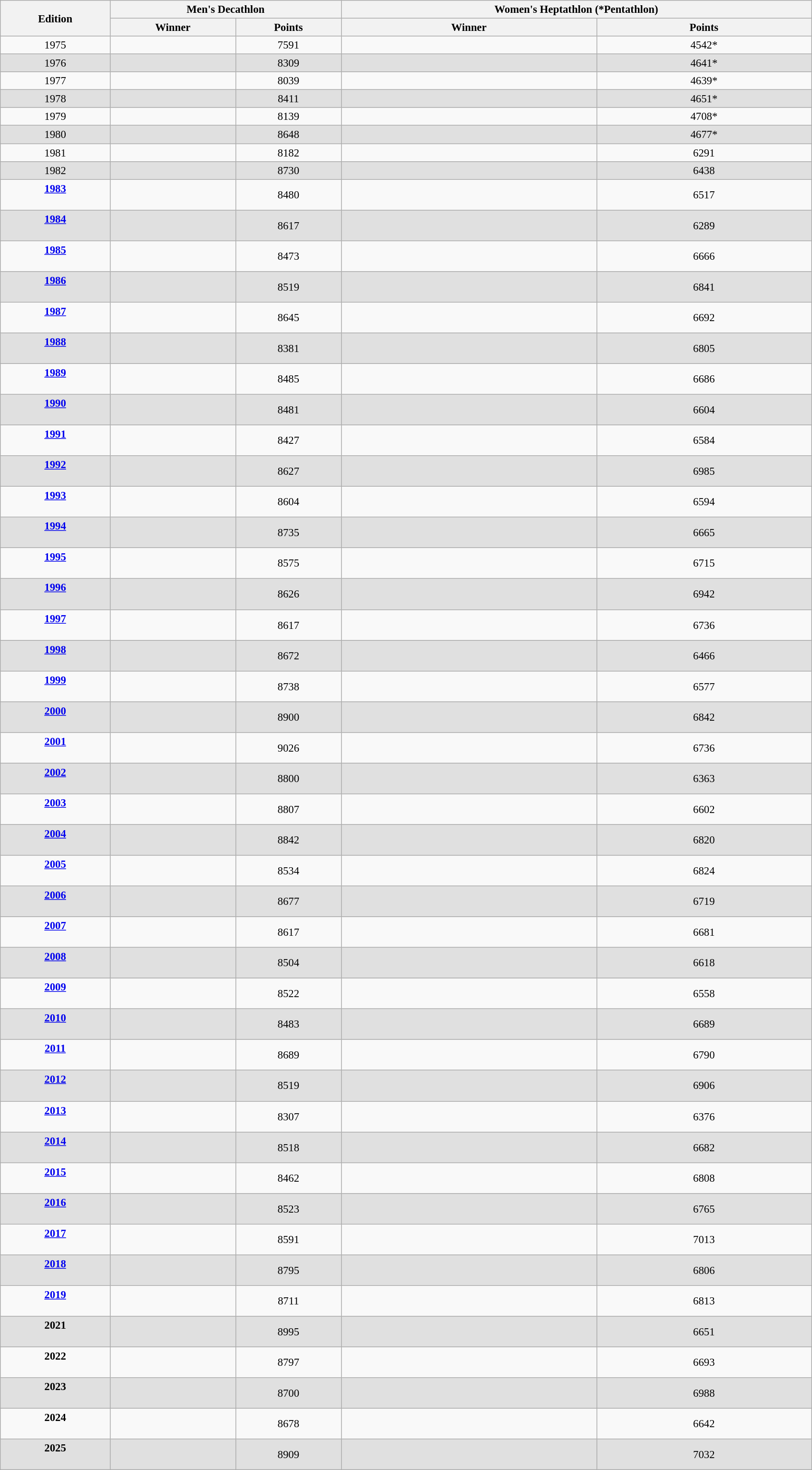<table class="wikitable" style=" text-align:center; font-size:95%;" width="90%">
<tr>
<th rowspan=2>Edition</th>
<th colspan=2>Men's Decathlon</th>
<th colspan=2>Women's Heptathlon (*Pentathlon)</th>
</tr>
<tr>
<th>Winner</th>
<th>Points</th>
<th>Winner</th>
<th>Points</th>
</tr>
<tr>
<td>1975</td>
<td></td>
<td>7591</td>
<td></td>
<td>4542*</td>
</tr>
<tr bgcolor="#e0e0e0">
<td>1976</td>
<td></td>
<td>8309</td>
<td></td>
<td>4641*</td>
</tr>
<tr>
<td>1977</td>
<td></td>
<td>8039</td>
<td></td>
<td>4639*</td>
</tr>
<tr bgcolor="#e0e0e0">
<td>1978</td>
<td></td>
<td>8411</td>
<td></td>
<td>4651*</td>
</tr>
<tr>
<td>1979</td>
<td></td>
<td>8139</td>
<td></td>
<td>4708*</td>
</tr>
<tr bgcolor="#e0e0e0">
<td>1980</td>
<td></td>
<td>8648 </td>
<td></td>
<td>4677*</td>
</tr>
<tr>
<td>1981</td>
<td></td>
<td>8182</td>
<td></td>
<td>6291</td>
</tr>
<tr bgcolor="#e0e0e0">
<td>1982</td>
<td></td>
<td>8730 </td>
<td></td>
<td>6438</td>
</tr>
<tr>
<td><strong><a href='#'>1983</a></strong><br>  </td>
<td></td>
<td>8480</td>
<td></td>
<td>6517</td>
</tr>
<tr bgcolor="#e0e0e0">
<td><strong><a href='#'>1984</a></strong><br>  </td>
<td></td>
<td>8617</td>
<td></td>
<td>6289</td>
</tr>
<tr>
<td><strong><a href='#'>1985</a></strong><br>  </td>
<td></td>
<td>8473</td>
<td></td>
<td>6666</td>
</tr>
<tr bgcolor="#e0e0e0">
<td><strong><a href='#'>1986</a></strong><br>  </td>
<td></td>
<td>8519</td>
<td></td>
<td>6841</td>
</tr>
<tr>
<td><strong><a href='#'>1987</a></strong><br>  </td>
<td></td>
<td>8645</td>
<td></td>
<td>6692</td>
</tr>
<tr bgcolor="#e0e0e0">
<td><strong><a href='#'>1988</a></strong><br>  </td>
<td></td>
<td>8381</td>
<td></td>
<td>6805</td>
</tr>
<tr>
<td><strong><a href='#'>1989</a></strong><br>  </td>
<td></td>
<td>8485</td>
<td></td>
<td>6686</td>
</tr>
<tr bgcolor="#e0e0e0">
<td><strong><a href='#'>1990</a></strong><br>  </td>
<td></td>
<td>8481</td>
<td></td>
<td>6604</td>
</tr>
<tr>
<td><strong><a href='#'>1991</a></strong><br>  </td>
<td></td>
<td>8427</td>
<td></td>
<td>6584</td>
</tr>
<tr bgcolor="#e0e0e0">
<td><strong><a href='#'>1992</a></strong><br>  </td>
<td></td>
<td>8627</td>
<td></td>
<td>6985</td>
</tr>
<tr>
<td><strong><a href='#'>1993</a></strong><br>  </td>
<td></td>
<td>8604</td>
<td></td>
<td>6594</td>
</tr>
<tr bgcolor="#e0e0e0">
<td><strong><a href='#'>1994</a></strong><br>  </td>
<td></td>
<td>8735</td>
<td></td>
<td>6665</td>
</tr>
<tr>
<td><strong><a href='#'>1995</a></strong><br>  </td>
<td></td>
<td>8575</td>
<td></td>
<td>6715</td>
</tr>
<tr bgcolor="#e0e0e0">
<td><strong><a href='#'>1996</a></strong><br>  </td>
<td></td>
<td>8626</td>
<td></td>
<td>6942</td>
</tr>
<tr>
<td><strong><a href='#'>1997</a></strong><br>  </td>
<td></td>
<td>8617</td>
<td></td>
<td>6736</td>
</tr>
<tr bgcolor="#e0e0e0">
<td><strong><a href='#'>1998</a></strong><br>  </td>
<td></td>
<td>8672</td>
<td></td>
<td>6466</td>
</tr>
<tr>
<td><strong><a href='#'>1999</a></strong><br>  </td>
<td></td>
<td>8738</td>
<td></td>
<td>6577</td>
</tr>
<tr bgcolor="#e0e0e0">
<td><strong><a href='#'>2000</a></strong><br>  </td>
<td></td>
<td>8900</td>
<td></td>
<td>6842</td>
</tr>
<tr>
<td><strong><a href='#'>2001</a></strong><br>  </td>
<td></td>
<td>9026 </td>
<td></td>
<td>6736</td>
</tr>
<tr bgcolor="#e0e0e0">
<td><strong><a href='#'>2002</a></strong><br>  </td>
<td></td>
<td>8800</td>
<td></td>
<td>6363</td>
</tr>
<tr>
<td><strong><a href='#'>2003</a></strong><br>  </td>
<td></td>
<td>8807</td>
<td></td>
<td>6602</td>
</tr>
<tr bgcolor="#e0e0e0">
<td><strong><a href='#'>2004</a></strong><br>  </td>
<td></td>
<td>8842</td>
<td></td>
<td>6820</td>
</tr>
<tr>
<td><strong><a href='#'>2005</a></strong><br>  </td>
<td></td>
<td>8534</td>
<td></td>
<td>6824</td>
</tr>
<tr bgcolor="#e0e0e0">
<td><strong><a href='#'>2006</a></strong><br>  </td>
<td></td>
<td>8677</td>
<td></td>
<td>6719</td>
</tr>
<tr>
<td><strong><a href='#'>2007</a></strong><br>  </td>
<td></td>
<td>8617</td>
<td></td>
<td>6681</td>
</tr>
<tr bgcolor="#e0e0e0">
<td><strong><a href='#'>2008</a></strong><br>  </td>
<td></td>
<td>8504</td>
<td></td>
<td>6618</td>
</tr>
<tr>
<td><strong><a href='#'>2009</a></strong><br>  </td>
<td></td>
<td>8522</td>
<td></td>
<td>6558</td>
</tr>
<tr bgcolor="#e0e0e0">
<td><strong><a href='#'>2010</a></strong><br>  </td>
<td></td>
<td>8483</td>
<td></td>
<td>6689</td>
</tr>
<tr>
<td><strong><a href='#'>2011</a></strong><br>  </td>
<td></td>
<td>8689</td>
<td></td>
<td>6790</td>
</tr>
<tr bgcolor="#e0e0e0">
<td><strong><a href='#'>2012</a></strong><br>  </td>
<td></td>
<td>8519</td>
<td></td>
<td>6906</td>
</tr>
<tr>
<td><strong><a href='#'>2013</a></strong><br>  </td>
<td></td>
<td>8307</td>
<td></td>
<td>6376</td>
</tr>
<tr bgcolor="#e0e0e0">
<td><strong><a href='#'>2014</a></strong><br>  </td>
<td></td>
<td>8518</td>
<td></td>
<td>6682</td>
</tr>
<tr>
<td><strong><a href='#'>2015</a></strong><br>  </td>
<td></td>
<td>8462</td>
<td></td>
<td>6808</td>
</tr>
<tr bgcolor="#e0e0e0">
<td><strong><a href='#'>2016</a></strong><br>  </td>
<td></td>
<td>8523</td>
<td></td>
<td>6765</td>
</tr>
<tr>
<td><strong><a href='#'>2017</a></strong><br>  </td>
<td></td>
<td>8591</td>
<td></td>
<td>7013</td>
</tr>
<tr bgcolor="#e0e0e0">
<td><strong><a href='#'>2018</a></strong><br>  </td>
<td></td>
<td>8795</td>
<td></td>
<td>6806</td>
</tr>
<tr>
<td><strong><a href='#'>2019</a></strong><br>  </td>
<td></td>
<td>8711</td>
<td></td>
<td>6813</td>
</tr>
<tr bgcolor="#e0e0e0">
<td><strong>2021</strong><br>  </td>
<td></td>
<td>8995</td>
<td></td>
<td>6651</td>
</tr>
<tr>
<td><strong>2022</strong><br>  </td>
<td></td>
<td>8797</td>
<td></td>
<td>6693</td>
</tr>
<tr bgcolor="#e0e0e0">
<td><strong>2023</strong><br>  </td>
<td></td>
<td>8700</td>
<td></td>
<td>6988</td>
</tr>
<tr>
<td><strong>2024</strong><br>  </td>
<td></td>
<td>8678</td>
<td></td>
<td>6642</td>
</tr>
<tr bgcolor="#e0e0e0">
<td><strong>2025</strong><br>  </td>
<td></td>
<td>8909</td>
<td></td>
<td>7032</td>
</tr>
</table>
